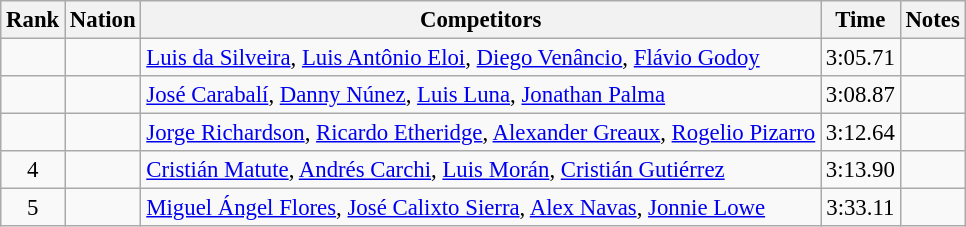<table class="wikitable sortable" style="text-align:center; font-size:95%">
<tr>
<th>Rank</th>
<th>Nation</th>
<th>Competitors</th>
<th>Time</th>
<th>Notes</th>
</tr>
<tr>
<td></td>
<td align=left></td>
<td align=left><a href='#'>Luis da Silveira</a>, <a href='#'>Luis Antônio Eloi</a>, <a href='#'>Diego Venâncio</a>, <a href='#'>Flávio Godoy</a></td>
<td>3:05.71</td>
<td></td>
</tr>
<tr>
<td></td>
<td align=left></td>
<td align=left><a href='#'>José Carabalí</a>, <a href='#'>Danny Núnez</a>, <a href='#'>Luis Luna</a>, <a href='#'>Jonathan Palma</a></td>
<td>3:08.87</td>
<td></td>
</tr>
<tr>
<td></td>
<td align=left></td>
<td align=left><a href='#'>Jorge Richardson</a>, <a href='#'>Ricardo Etheridge</a>, <a href='#'>Alexander Greaux</a>, <a href='#'>Rogelio Pizarro</a></td>
<td>3:12.64</td>
<td></td>
</tr>
<tr>
<td>4</td>
<td align=left></td>
<td align=left><a href='#'>Cristián Matute</a>, <a href='#'>Andrés Carchi</a>, <a href='#'>Luis Morán</a>, <a href='#'>Cristián Gutiérrez</a></td>
<td>3:13.90</td>
<td></td>
</tr>
<tr>
<td>5</td>
<td align=left></td>
<td align=left><a href='#'>Miguel Ángel Flores</a>, <a href='#'>José Calixto Sierra</a>, <a href='#'>Alex Navas</a>, <a href='#'>Jonnie Lowe</a></td>
<td>3:33.11</td>
<td></td>
</tr>
</table>
